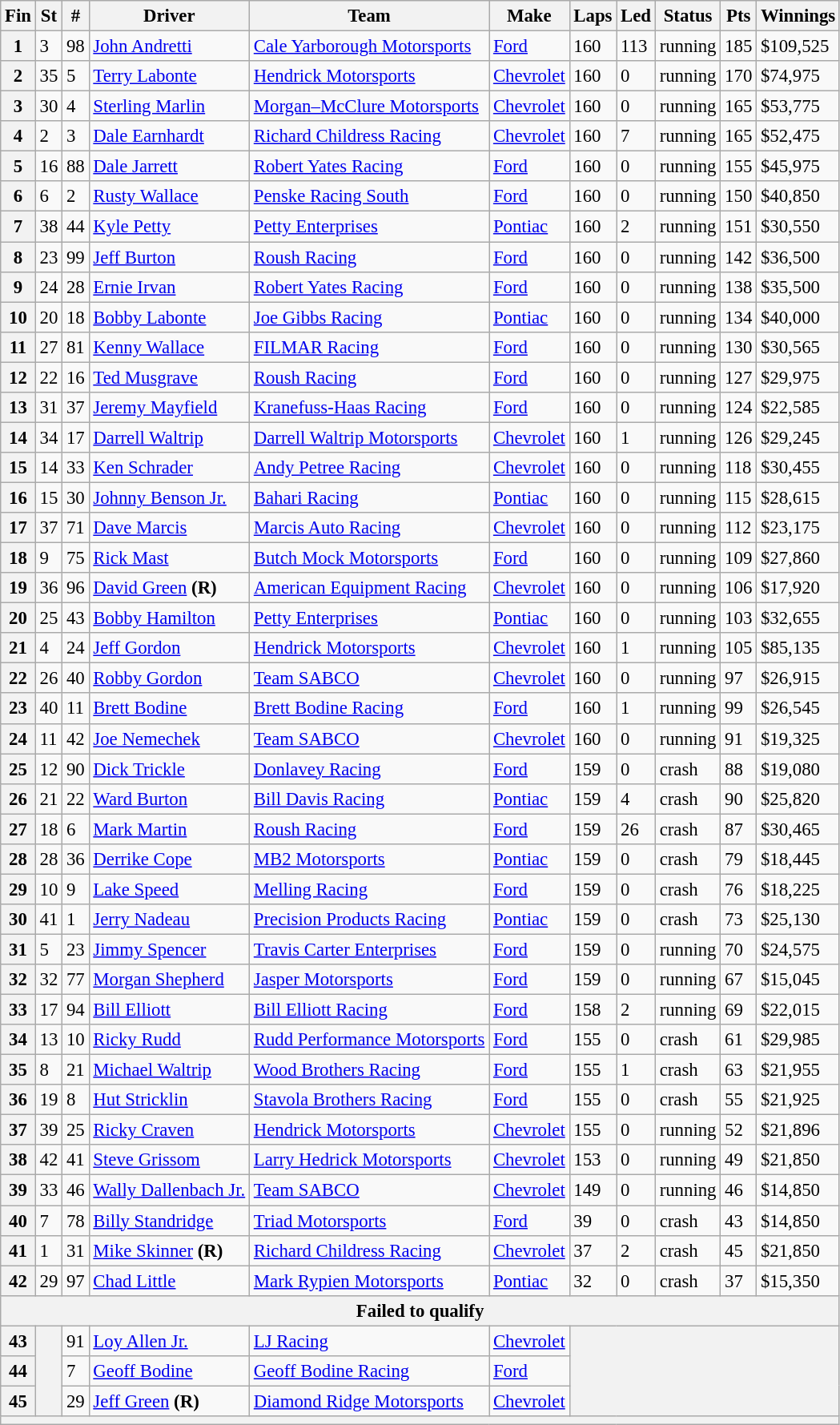<table class="wikitable" style="font-size:95%">
<tr>
<th>Fin</th>
<th>St</th>
<th>#</th>
<th>Driver</th>
<th>Team</th>
<th>Make</th>
<th>Laps</th>
<th>Led</th>
<th>Status</th>
<th>Pts</th>
<th>Winnings</th>
</tr>
<tr>
<th>1</th>
<td>3</td>
<td>98</td>
<td><a href='#'>John Andretti</a></td>
<td><a href='#'>Cale Yarborough Motorsports</a></td>
<td><a href='#'>Ford</a></td>
<td>160</td>
<td>113</td>
<td>running</td>
<td>185</td>
<td>$109,525</td>
</tr>
<tr>
<th>2</th>
<td>35</td>
<td>5</td>
<td><a href='#'>Terry Labonte</a></td>
<td><a href='#'>Hendrick Motorsports</a></td>
<td><a href='#'>Chevrolet</a></td>
<td>160</td>
<td>0</td>
<td>running</td>
<td>170</td>
<td>$74,975</td>
</tr>
<tr>
<th>3</th>
<td>30</td>
<td>4</td>
<td><a href='#'>Sterling Marlin</a></td>
<td><a href='#'>Morgan–McClure Motorsports</a></td>
<td><a href='#'>Chevrolet</a></td>
<td>160</td>
<td>0</td>
<td>running</td>
<td>165</td>
<td>$53,775</td>
</tr>
<tr>
<th>4</th>
<td>2</td>
<td>3</td>
<td><a href='#'>Dale Earnhardt</a></td>
<td><a href='#'>Richard Childress Racing</a></td>
<td><a href='#'>Chevrolet</a></td>
<td>160</td>
<td>7</td>
<td>running</td>
<td>165</td>
<td>$52,475</td>
</tr>
<tr>
<th>5</th>
<td>16</td>
<td>88</td>
<td><a href='#'>Dale Jarrett</a></td>
<td><a href='#'>Robert Yates Racing</a></td>
<td><a href='#'>Ford</a></td>
<td>160</td>
<td>0</td>
<td>running</td>
<td>155</td>
<td>$45,975</td>
</tr>
<tr>
<th>6</th>
<td>6</td>
<td>2</td>
<td><a href='#'>Rusty Wallace</a></td>
<td><a href='#'>Penske Racing South</a></td>
<td><a href='#'>Ford</a></td>
<td>160</td>
<td>0</td>
<td>running</td>
<td>150</td>
<td>$40,850</td>
</tr>
<tr>
<th>7</th>
<td>38</td>
<td>44</td>
<td><a href='#'>Kyle Petty</a></td>
<td><a href='#'>Petty Enterprises</a></td>
<td><a href='#'>Pontiac</a></td>
<td>160</td>
<td>2</td>
<td>running</td>
<td>151</td>
<td>$30,550</td>
</tr>
<tr>
<th>8</th>
<td>23</td>
<td>99</td>
<td><a href='#'>Jeff Burton</a></td>
<td><a href='#'>Roush Racing</a></td>
<td><a href='#'>Ford</a></td>
<td>160</td>
<td>0</td>
<td>running</td>
<td>142</td>
<td>$36,500</td>
</tr>
<tr>
<th>9</th>
<td>24</td>
<td>28</td>
<td><a href='#'>Ernie Irvan</a></td>
<td><a href='#'>Robert Yates Racing</a></td>
<td><a href='#'>Ford</a></td>
<td>160</td>
<td>0</td>
<td>running</td>
<td>138</td>
<td>$35,500</td>
</tr>
<tr>
<th>10</th>
<td>20</td>
<td>18</td>
<td><a href='#'>Bobby Labonte</a></td>
<td><a href='#'>Joe Gibbs Racing</a></td>
<td><a href='#'>Pontiac</a></td>
<td>160</td>
<td>0</td>
<td>running</td>
<td>134</td>
<td>$40,000</td>
</tr>
<tr>
<th>11</th>
<td>27</td>
<td>81</td>
<td><a href='#'>Kenny Wallace</a></td>
<td><a href='#'>FILMAR Racing</a></td>
<td><a href='#'>Ford</a></td>
<td>160</td>
<td>0</td>
<td>running</td>
<td>130</td>
<td>$30,565</td>
</tr>
<tr>
<th>12</th>
<td>22</td>
<td>16</td>
<td><a href='#'>Ted Musgrave</a></td>
<td><a href='#'>Roush Racing</a></td>
<td><a href='#'>Ford</a></td>
<td>160</td>
<td>0</td>
<td>running</td>
<td>127</td>
<td>$29,975</td>
</tr>
<tr>
<th>13</th>
<td>31</td>
<td>37</td>
<td><a href='#'>Jeremy Mayfield</a></td>
<td><a href='#'>Kranefuss-Haas Racing</a></td>
<td><a href='#'>Ford</a></td>
<td>160</td>
<td>0</td>
<td>running</td>
<td>124</td>
<td>$22,585</td>
</tr>
<tr>
<th>14</th>
<td>34</td>
<td>17</td>
<td><a href='#'>Darrell Waltrip</a></td>
<td><a href='#'>Darrell Waltrip Motorsports</a></td>
<td><a href='#'>Chevrolet</a></td>
<td>160</td>
<td>1</td>
<td>running</td>
<td>126</td>
<td>$29,245</td>
</tr>
<tr>
<th>15</th>
<td>14</td>
<td>33</td>
<td><a href='#'>Ken Schrader</a></td>
<td><a href='#'>Andy Petree Racing</a></td>
<td><a href='#'>Chevrolet</a></td>
<td>160</td>
<td>0</td>
<td>running</td>
<td>118</td>
<td>$30,455</td>
</tr>
<tr>
<th>16</th>
<td>15</td>
<td>30</td>
<td><a href='#'>Johnny Benson Jr.</a></td>
<td><a href='#'>Bahari Racing</a></td>
<td><a href='#'>Pontiac</a></td>
<td>160</td>
<td>0</td>
<td>running</td>
<td>115</td>
<td>$28,615</td>
</tr>
<tr>
<th>17</th>
<td>37</td>
<td>71</td>
<td><a href='#'>Dave Marcis</a></td>
<td><a href='#'>Marcis Auto Racing</a></td>
<td><a href='#'>Chevrolet</a></td>
<td>160</td>
<td>0</td>
<td>running</td>
<td>112</td>
<td>$23,175</td>
</tr>
<tr>
<th>18</th>
<td>9</td>
<td>75</td>
<td><a href='#'>Rick Mast</a></td>
<td><a href='#'>Butch Mock Motorsports</a></td>
<td><a href='#'>Ford</a></td>
<td>160</td>
<td>0</td>
<td>running</td>
<td>109</td>
<td>$27,860</td>
</tr>
<tr>
<th>19</th>
<td>36</td>
<td>96</td>
<td><a href='#'>David Green</a> <strong>(R)</strong></td>
<td><a href='#'>American Equipment Racing</a></td>
<td><a href='#'>Chevrolet</a></td>
<td>160</td>
<td>0</td>
<td>running</td>
<td>106</td>
<td>$17,920</td>
</tr>
<tr>
<th>20</th>
<td>25</td>
<td>43</td>
<td><a href='#'>Bobby Hamilton</a></td>
<td><a href='#'>Petty Enterprises</a></td>
<td><a href='#'>Pontiac</a></td>
<td>160</td>
<td>0</td>
<td>running</td>
<td>103</td>
<td>$32,655</td>
</tr>
<tr>
<th>21</th>
<td>4</td>
<td>24</td>
<td><a href='#'>Jeff Gordon</a></td>
<td><a href='#'>Hendrick Motorsports</a></td>
<td><a href='#'>Chevrolet</a></td>
<td>160</td>
<td>1</td>
<td>running</td>
<td>105</td>
<td>$85,135</td>
</tr>
<tr>
<th>22</th>
<td>26</td>
<td>40</td>
<td><a href='#'>Robby Gordon</a></td>
<td><a href='#'>Team SABCO</a></td>
<td><a href='#'>Chevrolet</a></td>
<td>160</td>
<td>0</td>
<td>running</td>
<td>97</td>
<td>$26,915</td>
</tr>
<tr>
<th>23</th>
<td>40</td>
<td>11</td>
<td><a href='#'>Brett Bodine</a></td>
<td><a href='#'>Brett Bodine Racing</a></td>
<td><a href='#'>Ford</a></td>
<td>160</td>
<td>1</td>
<td>running</td>
<td>99</td>
<td>$26,545</td>
</tr>
<tr>
<th>24</th>
<td>11</td>
<td>42</td>
<td><a href='#'>Joe Nemechek</a></td>
<td><a href='#'>Team SABCO</a></td>
<td><a href='#'>Chevrolet</a></td>
<td>160</td>
<td>0</td>
<td>running</td>
<td>91</td>
<td>$19,325</td>
</tr>
<tr>
<th>25</th>
<td>12</td>
<td>90</td>
<td><a href='#'>Dick Trickle</a></td>
<td><a href='#'>Donlavey Racing</a></td>
<td><a href='#'>Ford</a></td>
<td>159</td>
<td>0</td>
<td>crash</td>
<td>88</td>
<td>$19,080</td>
</tr>
<tr>
<th>26</th>
<td>21</td>
<td>22</td>
<td><a href='#'>Ward Burton</a></td>
<td><a href='#'>Bill Davis Racing</a></td>
<td><a href='#'>Pontiac</a></td>
<td>159</td>
<td>4</td>
<td>crash</td>
<td>90</td>
<td>$25,820</td>
</tr>
<tr>
<th>27</th>
<td>18</td>
<td>6</td>
<td><a href='#'>Mark Martin</a></td>
<td><a href='#'>Roush Racing</a></td>
<td><a href='#'>Ford</a></td>
<td>159</td>
<td>26</td>
<td>crash</td>
<td>87</td>
<td>$30,465</td>
</tr>
<tr>
<th>28</th>
<td>28</td>
<td>36</td>
<td><a href='#'>Derrike Cope</a></td>
<td><a href='#'>MB2 Motorsports</a></td>
<td><a href='#'>Pontiac</a></td>
<td>159</td>
<td>0</td>
<td>crash</td>
<td>79</td>
<td>$18,445</td>
</tr>
<tr>
<th>29</th>
<td>10</td>
<td>9</td>
<td><a href='#'>Lake Speed</a></td>
<td><a href='#'>Melling Racing</a></td>
<td><a href='#'>Ford</a></td>
<td>159</td>
<td>0</td>
<td>crash</td>
<td>76</td>
<td>$18,225</td>
</tr>
<tr>
<th>30</th>
<td>41</td>
<td>1</td>
<td><a href='#'>Jerry Nadeau</a></td>
<td><a href='#'>Precision Products Racing</a></td>
<td><a href='#'>Pontiac</a></td>
<td>159</td>
<td>0</td>
<td>crash</td>
<td>73</td>
<td>$25,130</td>
</tr>
<tr>
<th>31</th>
<td>5</td>
<td>23</td>
<td><a href='#'>Jimmy Spencer</a></td>
<td><a href='#'>Travis Carter Enterprises</a></td>
<td><a href='#'>Ford</a></td>
<td>159</td>
<td>0</td>
<td>running</td>
<td>70</td>
<td>$24,575</td>
</tr>
<tr>
<th>32</th>
<td>32</td>
<td>77</td>
<td><a href='#'>Morgan Shepherd</a></td>
<td><a href='#'>Jasper Motorsports</a></td>
<td><a href='#'>Ford</a></td>
<td>159</td>
<td>0</td>
<td>running</td>
<td>67</td>
<td>$15,045</td>
</tr>
<tr>
<th>33</th>
<td>17</td>
<td>94</td>
<td><a href='#'>Bill Elliott</a></td>
<td><a href='#'>Bill Elliott Racing</a></td>
<td><a href='#'>Ford</a></td>
<td>158</td>
<td>2</td>
<td>running</td>
<td>69</td>
<td>$22,015</td>
</tr>
<tr>
<th>34</th>
<td>13</td>
<td>10</td>
<td><a href='#'>Ricky Rudd</a></td>
<td><a href='#'>Rudd Performance Motorsports</a></td>
<td><a href='#'>Ford</a></td>
<td>155</td>
<td>0</td>
<td>crash</td>
<td>61</td>
<td>$29,985</td>
</tr>
<tr>
<th>35</th>
<td>8</td>
<td>21</td>
<td><a href='#'>Michael Waltrip</a></td>
<td><a href='#'>Wood Brothers Racing</a></td>
<td><a href='#'>Ford</a></td>
<td>155</td>
<td>1</td>
<td>crash</td>
<td>63</td>
<td>$21,955</td>
</tr>
<tr>
<th>36</th>
<td>19</td>
<td>8</td>
<td><a href='#'>Hut Stricklin</a></td>
<td><a href='#'>Stavola Brothers Racing</a></td>
<td><a href='#'>Ford</a></td>
<td>155</td>
<td>0</td>
<td>crash</td>
<td>55</td>
<td>$21,925</td>
</tr>
<tr>
<th>37</th>
<td>39</td>
<td>25</td>
<td><a href='#'>Ricky Craven</a></td>
<td><a href='#'>Hendrick Motorsports</a></td>
<td><a href='#'>Chevrolet</a></td>
<td>155</td>
<td>0</td>
<td>running</td>
<td>52</td>
<td>$21,896</td>
</tr>
<tr>
<th>38</th>
<td>42</td>
<td>41</td>
<td><a href='#'>Steve Grissom</a></td>
<td><a href='#'>Larry Hedrick Motorsports</a></td>
<td><a href='#'>Chevrolet</a></td>
<td>153</td>
<td>0</td>
<td>running</td>
<td>49</td>
<td>$21,850</td>
</tr>
<tr>
<th>39</th>
<td>33</td>
<td>46</td>
<td><a href='#'>Wally Dallenbach Jr.</a></td>
<td><a href='#'>Team SABCO</a></td>
<td><a href='#'>Chevrolet</a></td>
<td>149</td>
<td>0</td>
<td>running</td>
<td>46</td>
<td>$14,850</td>
</tr>
<tr>
<th>40</th>
<td>7</td>
<td>78</td>
<td><a href='#'>Billy Standridge</a></td>
<td><a href='#'>Triad Motorsports</a></td>
<td><a href='#'>Ford</a></td>
<td>39</td>
<td>0</td>
<td>crash</td>
<td>43</td>
<td>$14,850</td>
</tr>
<tr>
<th>41</th>
<td>1</td>
<td>31</td>
<td><a href='#'>Mike Skinner</a> <strong>(R)</strong></td>
<td><a href='#'>Richard Childress Racing</a></td>
<td><a href='#'>Chevrolet</a></td>
<td>37</td>
<td>2</td>
<td>crash</td>
<td>45</td>
<td>$21,850</td>
</tr>
<tr>
<th>42</th>
<td>29</td>
<td>97</td>
<td><a href='#'>Chad Little</a></td>
<td><a href='#'>Mark Rypien Motorsports</a></td>
<td><a href='#'>Pontiac</a></td>
<td>32</td>
<td>0</td>
<td>crash</td>
<td>37</td>
<td>$15,350</td>
</tr>
<tr>
<th colspan="11">Failed to qualify</th>
</tr>
<tr>
<th>43</th>
<th rowspan="3"></th>
<td>91</td>
<td><a href='#'>Loy Allen Jr.</a></td>
<td><a href='#'>LJ Racing</a></td>
<td><a href='#'>Chevrolet</a></td>
<th colspan="5" rowspan="3"></th>
</tr>
<tr>
<th>44</th>
<td>7</td>
<td><a href='#'>Geoff Bodine</a></td>
<td><a href='#'>Geoff Bodine Racing</a></td>
<td><a href='#'>Ford</a></td>
</tr>
<tr>
<th>45</th>
<td>29</td>
<td><a href='#'>Jeff Green</a> <strong>(R)</strong></td>
<td><a href='#'>Diamond Ridge Motorsports</a></td>
<td><a href='#'>Chevrolet</a></td>
</tr>
<tr>
<th colspan="11"></th>
</tr>
</table>
